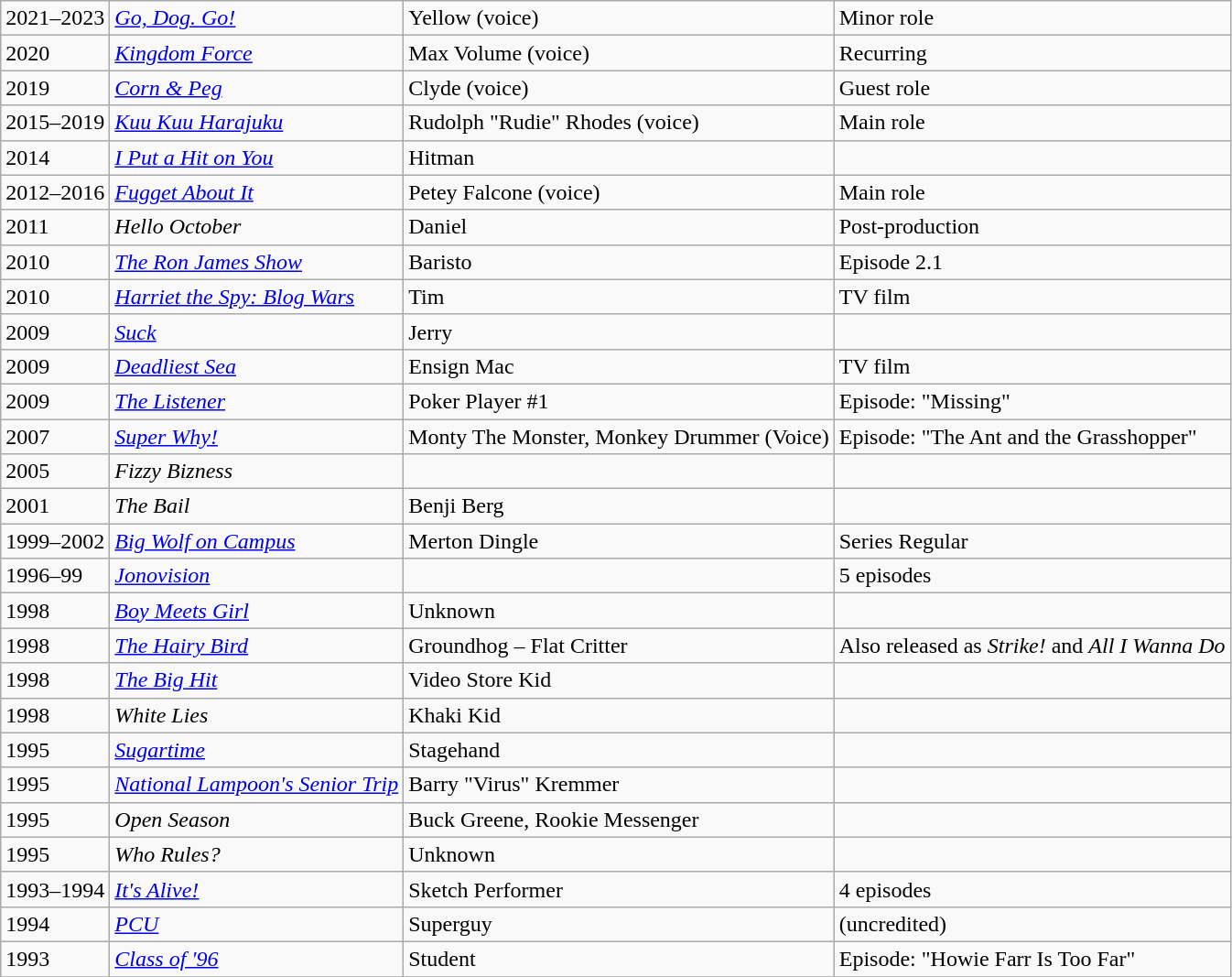<table class="wikitable sortable">
<tr>
<td>2021–2023</td>
<td><em><a href='#'>Go, Dog. Go!</a></em></td>
<td>Yellow (voice)</td>
<td>Minor role</td>
</tr>
<tr>
<td>2020</td>
<td><em><a href='#'>Kingdom Force</a></em></td>
<td>Max Volume (voice)</td>
<td>Recurring</td>
</tr>
<tr>
<td>2019</td>
<td><em><a href='#'>Corn & Peg</a></em></td>
<td>Clyde (voice)</td>
<td>Guest role</td>
</tr>
<tr>
<td>2015–2019</td>
<td><em><a href='#'>Kuu Kuu Harajuku</a></em></td>
<td>Rudolph "Rudie" Rhodes (voice)</td>
<td>Main role</td>
</tr>
<tr>
<td>2014</td>
<td><em><a href='#'>I Put a Hit on You</a></em></td>
<td>Hitman</td>
<td></td>
</tr>
<tr>
<td>2012–2016</td>
<td><em><a href='#'>Fugget About It</a></em></td>
<td>Petey Falcone (voice)</td>
<td>Main role</td>
</tr>
<tr>
<td>2011</td>
<td><em>Hello October</em></td>
<td>Daniel</td>
<td>Post-production</td>
</tr>
<tr>
<td>2010</td>
<td><em><a href='#'>The Ron James Show</a></em></td>
<td>Baristo</td>
<td>Episode 2.1</td>
</tr>
<tr>
<td>2010</td>
<td><em><a href='#'>Harriet the Spy: Blog Wars</a></em></td>
<td>Tim</td>
<td>TV film</td>
</tr>
<tr>
<td>2009</td>
<td><em><a href='#'>Suck</a></em></td>
<td>Jerry</td>
<td></td>
</tr>
<tr>
<td>2009</td>
<td><em><a href='#'>Deadliest Sea</a></em></td>
<td>Ensign Mac</td>
<td>TV film</td>
</tr>
<tr>
<td>2009</td>
<td><em><a href='#'>The Listener</a></em></td>
<td>Poker Player #1</td>
<td>Episode: "Missing"</td>
</tr>
<tr>
<td>2007</td>
<td><em><a href='#'>Super Why!</a></em></td>
<td>Monty The Monster, Monkey Drummer (Voice)</td>
<td>Episode: "The Ant and the Grasshopper"</td>
</tr>
<tr>
<td>2005</td>
<td><em>Fizzy Bizness</em></td>
<td></td>
<td></td>
</tr>
<tr>
<td>2001</td>
<td><em>The Bail</em></td>
<td>Benji Berg</td>
<td></td>
</tr>
<tr>
<td>1999–2002</td>
<td><em><a href='#'>Big Wolf on Campus</a></em></td>
<td>Merton Dingle</td>
<td>Series Regular</td>
</tr>
<tr>
<td>1996–99</td>
<td><em><a href='#'>Jonovision</a></em></td>
<td></td>
<td>5 episodes</td>
</tr>
<tr>
<td>1998</td>
<td><em><a href='#'>Boy Meets Girl</a></em></td>
<td>Unknown</td>
<td></td>
</tr>
<tr>
<td>1998</td>
<td><em><a href='#'>The Hairy Bird</a></em></td>
<td>Groundhog – Flat Critter</td>
<td>Also released as <em>Strike!</em> and <em>All I Wanna Do</em></td>
</tr>
<tr>
<td>1998</td>
<td><em><a href='#'>The Big Hit</a></em></td>
<td>Video Store Kid</td>
<td></td>
</tr>
<tr>
<td>1998</td>
<td><em>White Lies</em></td>
<td>Khaki Kid</td>
<td></td>
</tr>
<tr>
<td>1995</td>
<td><em><a href='#'>Sugartime</a></em></td>
<td>Stagehand</td>
<td></td>
</tr>
<tr>
<td>1995</td>
<td><em><a href='#'>National Lampoon's Senior Trip</a></em></td>
<td>Barry "Virus" Kremmer</td>
<td></td>
</tr>
<tr>
<td>1995</td>
<td><em>Open Season</em></td>
<td>Buck Greene, Rookie Messenger</td>
<td></td>
</tr>
<tr>
<td>1995</td>
<td><em>Who Rules?</em></td>
<td>Unknown</td>
<td></td>
</tr>
<tr>
<td>1993–1994</td>
<td><em><a href='#'>It's Alive!</a></em></td>
<td>Sketch Performer</td>
<td>4 episodes</td>
</tr>
<tr>
<td>1994</td>
<td><em><a href='#'>PCU</a></em></td>
<td>Superguy</td>
<td>(uncredited)</td>
</tr>
<tr>
<td>1993</td>
<td><em><a href='#'>Class of '96</a></em></td>
<td>Student</td>
<td>Episode: "Howie Farr Is Too Far"</td>
</tr>
<tr>
</tr>
</table>
